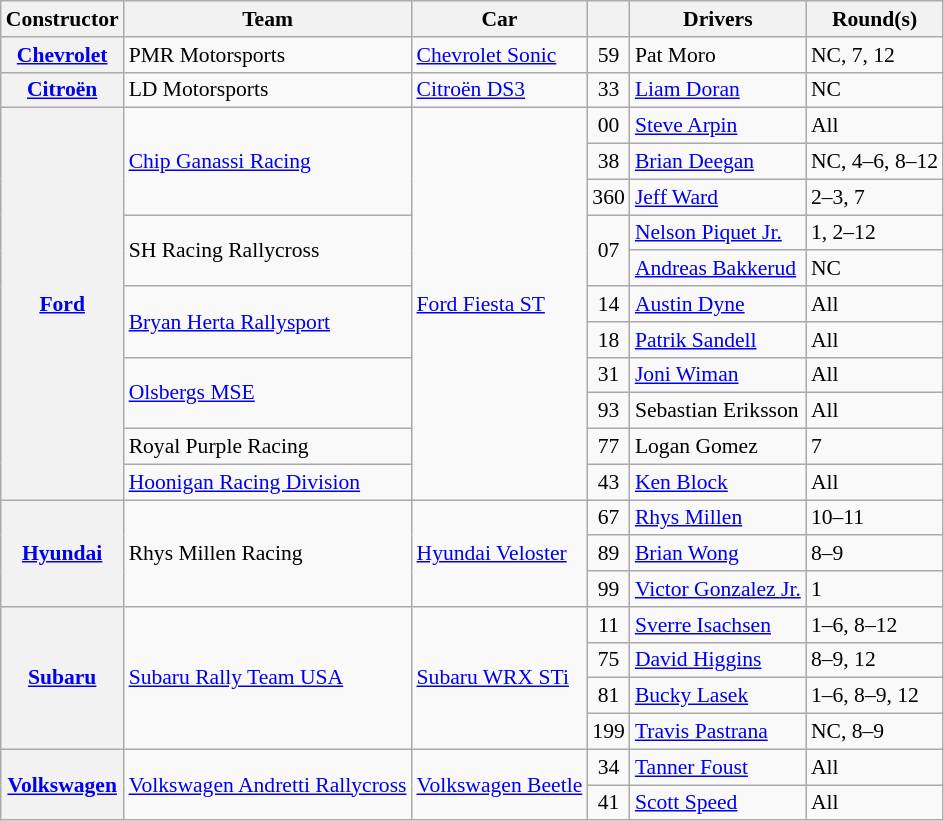<table class="wikitable" style="font-size: 90%">
<tr>
<th>Constructor</th>
<th>Team</th>
<th>Car</th>
<th></th>
<th>Drivers</th>
<th>Round(s)</th>
</tr>
<tr>
<th><a href='#'>Chevrolet</a></th>
<td> PMR Motorsports</td>
<td><a href='#'>Chevrolet Sonic</a></td>
<td align=center>59</td>
<td> Pat Moro</td>
<td>NC, 7, 12</td>
</tr>
<tr>
<th><a href='#'>Citroën</a></th>
<td> LD Motorsports</td>
<td><a href='#'>Citroën DS3</a></td>
<td align=center>33</td>
<td> <a href='#'>Liam Doran</a></td>
<td>NC</td>
</tr>
<tr>
<th rowspan=11><a href='#'>Ford</a></th>
<td rowspan=3> <a href='#'>Chip Ganassi Racing</a></td>
<td rowspan=11><a href='#'>Ford Fiesta ST</a></td>
<td align=center>00</td>
<td> <a href='#'>Steve Arpin</a></td>
<td>All</td>
</tr>
<tr>
<td align=center>38</td>
<td> <a href='#'>Brian Deegan</a></td>
<td>NC, 4–6, 8–12</td>
</tr>
<tr>
<td align=center>360</td>
<td> <a href='#'>Jeff Ward</a></td>
<td>2–3, 7</td>
</tr>
<tr>
<td rowspan=2> SH Racing Rallycross</td>
<td rowspan=2 align=center>07</td>
<td> <a href='#'>Nelson Piquet Jr.</a></td>
<td>1, 2–12</td>
</tr>
<tr>
<td> <a href='#'>Andreas Bakkerud</a></td>
<td>NC</td>
</tr>
<tr>
<td rowspan=2> <a href='#'>Bryan Herta Rallysport</a></td>
<td align=center>14</td>
<td> <a href='#'>Austin Dyne</a></td>
<td>All</td>
</tr>
<tr>
<td align=center>18</td>
<td> <a href='#'>Patrik Sandell</a></td>
<td>All</td>
</tr>
<tr>
<td rowspan=2> <a href='#'>Olsbergs MSE</a></td>
<td align=center>31</td>
<td> <a href='#'>Joni Wiman</a></td>
<td>All</td>
</tr>
<tr>
<td align=center>93</td>
<td> Sebastian Eriksson</td>
<td>All</td>
</tr>
<tr>
<td> Royal Purple Racing</td>
<td align=center>77</td>
<td> Logan Gomez</td>
<td>7</td>
</tr>
<tr>
<td> <a href='#'>Hoonigan Racing Division</a></td>
<td align=center>43</td>
<td> <a href='#'>Ken Block</a></td>
<td>All</td>
</tr>
<tr>
<th rowspan=3><a href='#'>Hyundai</a></th>
<td rowspan=3> Rhys Millen Racing</td>
<td rowspan=3><a href='#'>Hyundai Veloster</a></td>
<td align=center>67</td>
<td> <a href='#'>Rhys Millen</a></td>
<td>10–11</td>
</tr>
<tr>
<td align=center>89</td>
<td> <a href='#'>Brian Wong</a></td>
<td>8–9</td>
</tr>
<tr>
<td align=center>99</td>
<td> <a href='#'>Victor Gonzalez Jr.</a></td>
<td>1</td>
</tr>
<tr>
<th rowspan=4><a href='#'>Subaru</a></th>
<td rowspan=4> <a href='#'>Subaru Rally Team USA</a></td>
<td rowspan=4><a href='#'>Subaru WRX STi</a></td>
<td align=center>11</td>
<td> <a href='#'>Sverre Isachsen</a></td>
<td>1–6, 8–12</td>
</tr>
<tr>
<td align=center>75</td>
<td> <a href='#'>David Higgins</a></td>
<td>8–9, 12</td>
</tr>
<tr>
<td align=center>81</td>
<td> <a href='#'>Bucky Lasek</a></td>
<td>1–6, 8–9, 12</td>
</tr>
<tr>
<td align=center>199</td>
<td> <a href='#'>Travis Pastrana</a></td>
<td>NC, 8–9</td>
</tr>
<tr>
<th rowspan=2><a href='#'>Volkswagen</a></th>
<td rowspan=2> <a href='#'>Volkswagen Andretti Rallycross</a></td>
<td rowspan=2><a href='#'>Volkswagen Beetle</a></td>
<td align=center>34</td>
<td> <a href='#'>Tanner Foust</a></td>
<td>All</td>
</tr>
<tr>
<td align=center>41</td>
<td> <a href='#'>Scott Speed</a></td>
<td>All</td>
</tr>
</table>
